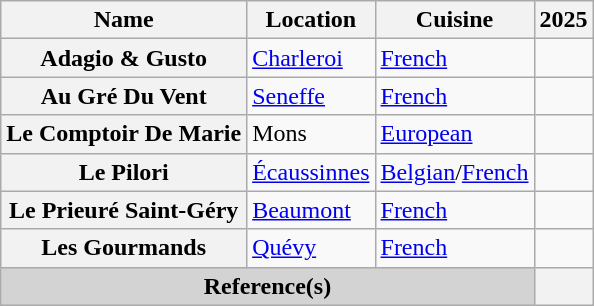<table class="wikitable sortable plainrowheaders" style="text-align:left;">
<tr>
<th scope="col">Name</th>
<th>Location</th>
<th scope="col">Cuisine</th>
<th>2025</th>
</tr>
<tr>
<th scope="row">Adagio & Gusto</th>
<td><a href='#'>Charleroi</a></td>
<td><a href='#'>French</a></td>
<td></td>
</tr>
<tr>
<th scope="row">Au Gré Du Vent</th>
<td><a href='#'>Seneffe</a></td>
<td><a href='#'>French</a></td>
<td></td>
</tr>
<tr>
<th scope="row">Le Comptoir De Marie</th>
<td>Mons</td>
<td><a href='#'>European</a></td>
<td></td>
</tr>
<tr>
<th scope="row">Le Pilori</th>
<td><a href='#'>Écaussinnes</a></td>
<td><a href='#'>Belgian</a>/<a href='#'>French</a></td>
<td></td>
</tr>
<tr>
<th scope="row">Le Prieuré Saint-Géry</th>
<td><a href='#'>Beaumont</a></td>
<td><a href='#'>French</a></td>
<td></td>
</tr>
<tr>
<th scope="row">Les Gourmands</th>
<td><a href='#'>Quévy</a></td>
<td><a href='#'>French</a></td>
<td></td>
</tr>
<tr>
<th colspan="3" style="text-align: center;background: lightgray;">Reference(s)</th>
<th></th>
</tr>
</table>
